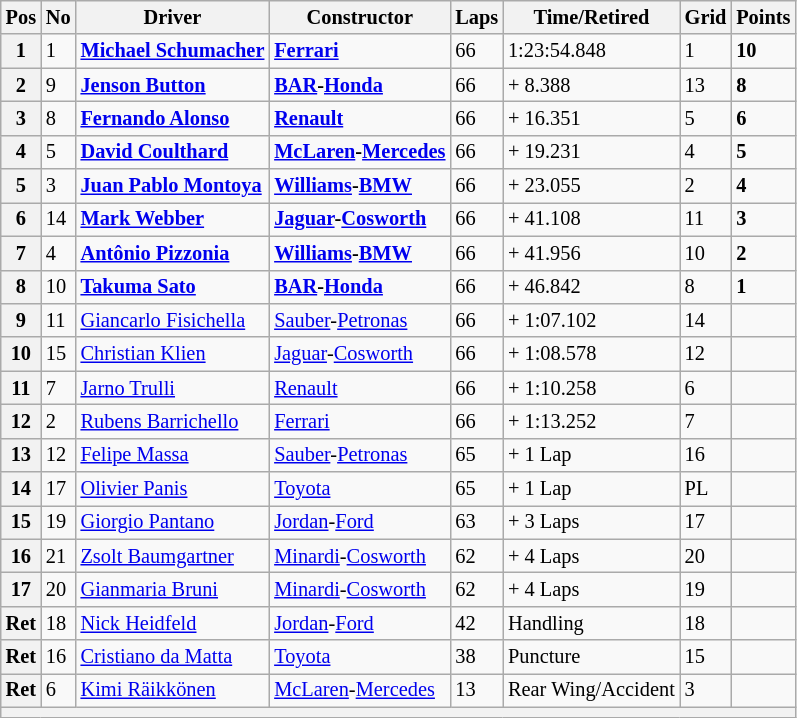<table class="wikitable" style="font-size: 85%;">
<tr>
<th>Pos</th>
<th>No</th>
<th>Driver</th>
<th>Constructor</th>
<th>Laps</th>
<th>Time/Retired</th>
<th>Grid</th>
<th>Points</th>
</tr>
<tr>
<th>1</th>
<td>1</td>
<td> <strong><a href='#'>Michael Schumacher</a></strong></td>
<td><strong><a href='#'>Ferrari</a></strong></td>
<td>66</td>
<td>1:23:54.848</td>
<td>1</td>
<td><strong>10</strong></td>
</tr>
<tr>
<th>2</th>
<td>9</td>
<td> <strong><a href='#'>Jenson Button</a></strong></td>
<td><strong><a href='#'>BAR</a>-<a href='#'>Honda</a></strong></td>
<td>66</td>
<td>+ 8.388</td>
<td>13</td>
<td><strong>8</strong></td>
</tr>
<tr>
<th>3</th>
<td>8</td>
<td> <strong><a href='#'>Fernando Alonso</a></strong></td>
<td><strong><a href='#'>Renault</a></strong></td>
<td>66</td>
<td>+ 16.351</td>
<td>5</td>
<td><strong>6</strong></td>
</tr>
<tr>
<th>4</th>
<td>5</td>
<td> <strong><a href='#'>David Coulthard</a></strong></td>
<td><strong><a href='#'>McLaren</a>-<a href='#'>Mercedes</a></strong></td>
<td>66</td>
<td>+ 19.231</td>
<td>4</td>
<td><strong>5</strong></td>
</tr>
<tr>
<th>5</th>
<td>3</td>
<td> <strong><a href='#'>Juan Pablo Montoya</a></strong></td>
<td><strong><a href='#'>Williams</a>-<a href='#'>BMW</a></strong></td>
<td>66</td>
<td>+ 23.055</td>
<td>2</td>
<td><strong>4</strong></td>
</tr>
<tr>
<th>6</th>
<td>14</td>
<td> <strong><a href='#'>Mark Webber</a></strong></td>
<td><strong><a href='#'>Jaguar</a>-<a href='#'>Cosworth</a></strong></td>
<td>66</td>
<td>+ 41.108</td>
<td>11</td>
<td><strong>3</strong></td>
</tr>
<tr>
<th>7</th>
<td>4</td>
<td> <strong><a href='#'>Antônio Pizzonia</a></strong></td>
<td><strong><a href='#'>Williams</a>-<a href='#'>BMW</a></strong></td>
<td>66</td>
<td>+ 41.956</td>
<td>10</td>
<td><strong>2</strong></td>
</tr>
<tr>
<th>8</th>
<td>10</td>
<td> <strong><a href='#'>Takuma Sato</a></strong></td>
<td><strong><a href='#'>BAR</a>-<a href='#'>Honda</a></strong></td>
<td>66</td>
<td>+ 46.842</td>
<td>8</td>
<td><strong>1</strong></td>
</tr>
<tr>
<th>9</th>
<td>11</td>
<td> <a href='#'>Giancarlo Fisichella</a></td>
<td><a href='#'>Sauber</a>-<a href='#'>Petronas</a></td>
<td>66</td>
<td>+ 1:07.102</td>
<td>14</td>
<td> </td>
</tr>
<tr>
<th>10</th>
<td>15</td>
<td> <a href='#'>Christian Klien</a></td>
<td><a href='#'>Jaguar</a>-<a href='#'>Cosworth</a></td>
<td>66</td>
<td>+ 1:08.578</td>
<td>12</td>
<td> </td>
</tr>
<tr>
<th>11</th>
<td>7</td>
<td> <a href='#'>Jarno Trulli</a></td>
<td><a href='#'>Renault</a></td>
<td>66</td>
<td>+ 1:10.258</td>
<td>6</td>
<td> </td>
</tr>
<tr>
<th>12</th>
<td>2</td>
<td> <a href='#'>Rubens Barrichello</a></td>
<td><a href='#'>Ferrari</a></td>
<td>66</td>
<td>+ 1:13.252</td>
<td>7</td>
<td> </td>
</tr>
<tr>
<th>13</th>
<td>12</td>
<td> <a href='#'>Felipe Massa</a></td>
<td><a href='#'>Sauber</a>-<a href='#'>Petronas</a></td>
<td>65</td>
<td>+ 1 Lap</td>
<td>16</td>
<td> </td>
</tr>
<tr>
<th>14</th>
<td>17</td>
<td> <a href='#'>Olivier Panis</a></td>
<td><a href='#'>Toyota</a></td>
<td>65</td>
<td>+ 1 Lap</td>
<td>PL</td>
<td> </td>
</tr>
<tr>
<th>15</th>
<td>19</td>
<td> <a href='#'>Giorgio Pantano</a></td>
<td><a href='#'>Jordan</a>-<a href='#'>Ford</a></td>
<td>63</td>
<td>+ 3 Laps</td>
<td>17</td>
<td> </td>
</tr>
<tr>
<th>16</th>
<td>21</td>
<td> <a href='#'>Zsolt Baumgartner</a></td>
<td><a href='#'>Minardi</a>-<a href='#'>Cosworth</a></td>
<td>62</td>
<td>+ 4 Laps</td>
<td>20</td>
<td> </td>
</tr>
<tr>
<th>17</th>
<td>20</td>
<td> <a href='#'>Gianmaria Bruni</a></td>
<td><a href='#'>Minardi</a>-<a href='#'>Cosworth</a></td>
<td>62</td>
<td>+ 4 Laps</td>
<td>19</td>
<td> </td>
</tr>
<tr>
<th>Ret</th>
<td>18</td>
<td> <a href='#'>Nick Heidfeld</a></td>
<td><a href='#'>Jordan</a>-<a href='#'>Ford</a></td>
<td>42</td>
<td>Handling</td>
<td>18</td>
<td> </td>
</tr>
<tr>
<th>Ret</th>
<td>16</td>
<td> <a href='#'>Cristiano da Matta</a></td>
<td><a href='#'>Toyota</a></td>
<td>38</td>
<td>Puncture</td>
<td>15</td>
<td> </td>
</tr>
<tr>
<th>Ret</th>
<td>6</td>
<td> <a href='#'>Kimi Räikkönen</a></td>
<td><a href='#'>McLaren</a>-<a href='#'>Mercedes</a></td>
<td>13</td>
<td>Rear Wing/Accident</td>
<td>3</td>
<td> </td>
</tr>
<tr>
<th colspan="8"></th>
</tr>
</table>
